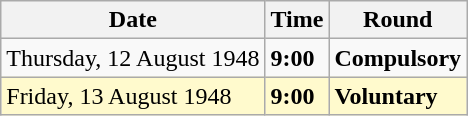<table class="wikitable">
<tr>
<th>Date</th>
<th>Time</th>
<th>Round</th>
</tr>
<tr>
<td>Thursday, 12 August 1948</td>
<td><strong>9:00</strong></td>
<td><strong>Compulsory</strong></td>
</tr>
<tr style=background:lemonchiffon>
<td>Friday, 13 August 1948</td>
<td><strong>9:00</strong></td>
<td><strong>Voluntary</strong></td>
</tr>
</table>
